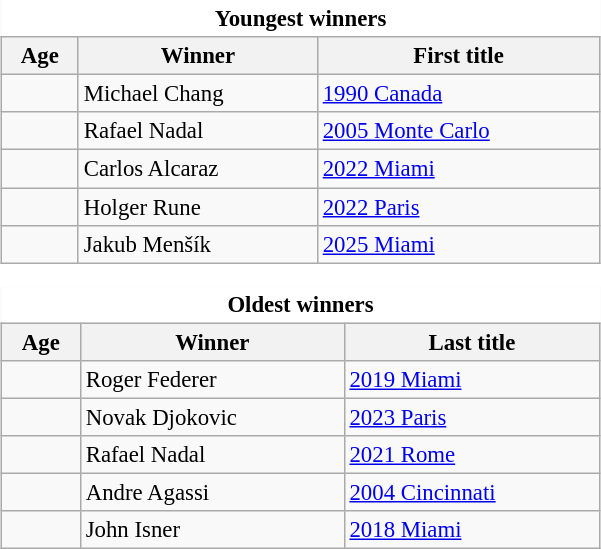<table>
<tr style="vertical-align: top">
<td><br><table class="wikitable nowrap" style="font-size: 95%; width: 400px; border: none">
<tr>
<td colspan=3 style="text-align:center; border-style:none; background:#fff"><strong>Youngest winners</strong></td>
</tr>
<tr>
<th scope="col">Age</th>
<th scope="col">Winner</th>
<th scope="col">First title</th>
</tr>
<tr>
<td></td>
<td> Michael Chang</td>
<td><a href='#'>1990 Canada</a></td>
</tr>
<tr>
<td></td>
<td> Rafael Nadal</td>
<td><a href='#'>2005 Monte Carlo</a></td>
</tr>
<tr>
<td></td>
<td> Carlos Alcaraz</td>
<td><a href='#'>2022 Miami</a></td>
</tr>
<tr>
<td></td>
<td> Holger Rune</td>
<td><a href='#'>2022 Paris</a></td>
</tr>
<tr>
<td></td>
<td> Jakub Menšík</td>
<td><a href='#'>2025 Miami</a></td>
</tr>
</table>
<table class="wikitable nowrap" style="font-size: 95%; width: 400px; border:none">
<tr>
<td colspan=3 style="text-align:center; border-style:none; background:#fff"><strong>Oldest winners</strong></td>
</tr>
<tr>
<th scope="col">Age</th>
<th scope="col">Winner</th>
<th scope="col">Last title</th>
</tr>
<tr>
<td></td>
<td> Roger Federer</td>
<td><a href='#'>2019 Miami</a></td>
</tr>
<tr>
<td></td>
<td> Novak Djokovic</td>
<td><a href='#'>2023 Paris</a></td>
</tr>
<tr>
<td></td>
<td> Rafael Nadal</td>
<td><a href='#'>2021 Rome</a></td>
</tr>
<tr>
<td></td>
<td> Andre Agassi</td>
<td><a href='#'>2004 Cincinnati</a></td>
</tr>
<tr>
<td></td>
<td> John Isner</td>
<td><a href='#'>2018 Miami</a></td>
</tr>
</table>
</td>
</tr>
</table>
